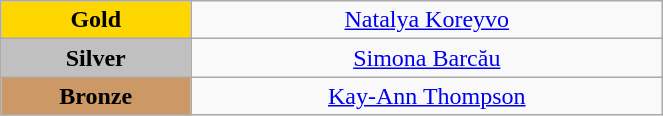<table class="wikitable" style="text-align:center; " width="35%">
<tr>
<td bgcolor="gold"><strong>Gold</strong></td>
<td><a href='#'>Natalya Koreyvo</a><br>  <small><em></em></small></td>
</tr>
<tr>
<td bgcolor="silver"><strong>Silver</strong></td>
<td><a href='#'>Simona Barcău</a><br>  <small><em></em></small></td>
</tr>
<tr>
<td bgcolor="CC9966"><strong>Bronze</strong></td>
<td><a href='#'>Kay-Ann Thompson</a><br>  <small><em></em></small></td>
</tr>
</table>
